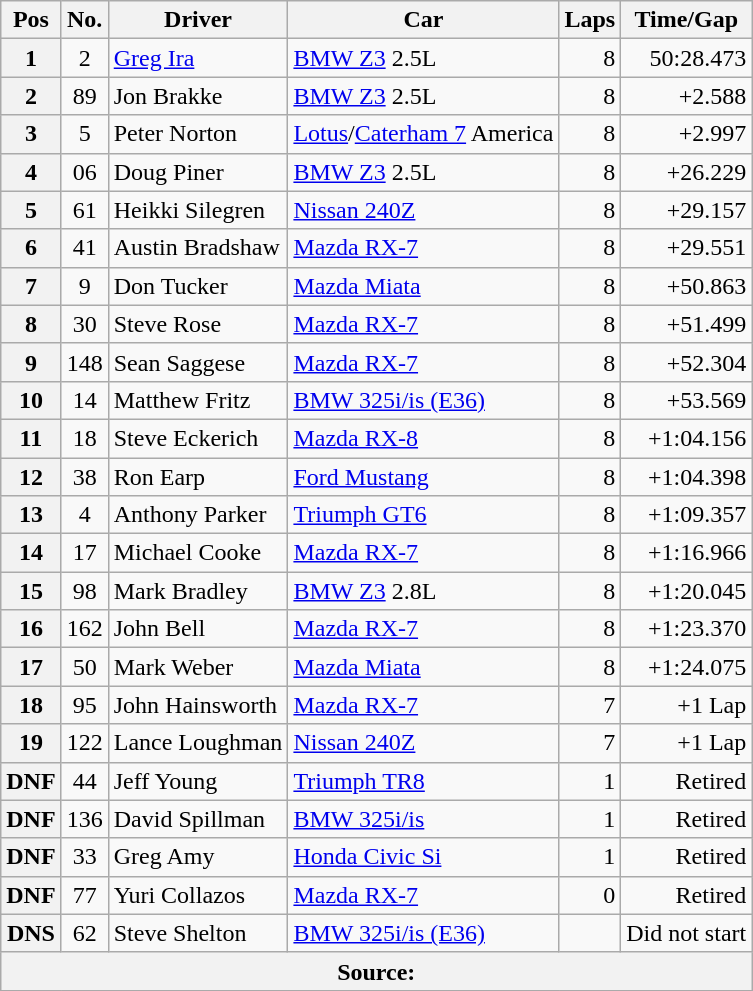<table class="wikitable">
<tr>
<th>Pos</th>
<th>No.</th>
<th>Driver</th>
<th>Car</th>
<th>Laps</th>
<th>Time/Gap</th>
</tr>
<tr>
<th>1</th>
<td align=center>2</td>
<td> <a href='#'>Greg Ira</a></td>
<td><a href='#'>BMW Z3</a> 2.5L</td>
<td align=right>8</td>
<td align=right>50:28.473</td>
</tr>
<tr>
<th>2</th>
<td align=center>89</td>
<td> Jon Brakke</td>
<td><a href='#'>BMW Z3</a> 2.5L</td>
<td align=right>8</td>
<td align=right>+2.588</td>
</tr>
<tr>
<th>3</th>
<td align=center>5</td>
<td> Peter Norton</td>
<td><a href='#'>Lotus</a>/<a href='#'>Caterham 7</a> America</td>
<td align=right>8</td>
<td align=right>+2.997</td>
</tr>
<tr>
<th>4</th>
<td align=center>06</td>
<td> Doug Piner</td>
<td><a href='#'>BMW Z3</a> 2.5L</td>
<td align=right>8</td>
<td align=right>+26.229</td>
</tr>
<tr>
<th>5</th>
<td align=center>61</td>
<td> Heikki Silegren</td>
<td><a href='#'>Nissan 240Z</a></td>
<td align=right>8</td>
<td align=right>+29.157</td>
</tr>
<tr>
<th>6</th>
<td align=center>41</td>
<td> Austin Bradshaw</td>
<td><a href='#'>Mazda RX-7</a></td>
<td align=right>8</td>
<td align=right>+29.551</td>
</tr>
<tr>
<th>7</th>
<td align=center>9</td>
<td> Don Tucker</td>
<td><a href='#'>Mazda Miata</a></td>
<td align=right>8</td>
<td align=right>+50.863</td>
</tr>
<tr>
<th>8</th>
<td align=center>30</td>
<td> Steve Rose</td>
<td><a href='#'>Mazda RX-7</a></td>
<td align=right>8</td>
<td align=right>+51.499</td>
</tr>
<tr>
<th>9</th>
<td align=center>148</td>
<td> Sean Saggese</td>
<td><a href='#'>Mazda RX-7</a></td>
<td align=right>8</td>
<td align=right>+52.304</td>
</tr>
<tr>
<th>10</th>
<td align=center>14</td>
<td> Matthew Fritz</td>
<td><a href='#'>BMW 325i/is (E36)</a></td>
<td align=right>8</td>
<td align=right>+53.569</td>
</tr>
<tr>
<th>11</th>
<td align=center>18</td>
<td> Steve Eckerich</td>
<td><a href='#'>Mazda RX-8</a></td>
<td align=right>8</td>
<td align=right>+1:04.156</td>
</tr>
<tr>
<th>12</th>
<td align=center>38</td>
<td> Ron Earp</td>
<td><a href='#'>Ford Mustang</a></td>
<td align=right>8</td>
<td align=right>+1:04.398</td>
</tr>
<tr>
<th>13</th>
<td align=center>4</td>
<td> Anthony Parker</td>
<td><a href='#'>Triumph GT6</a></td>
<td align=right>8</td>
<td align=right>+1:09.357</td>
</tr>
<tr>
<th>14</th>
<td align=center>17</td>
<td> Michael Cooke</td>
<td><a href='#'>Mazda RX-7</a></td>
<td align=right>8</td>
<td align=right>+1:16.966</td>
</tr>
<tr>
<th>15</th>
<td align=center>98</td>
<td> Mark Bradley</td>
<td><a href='#'>BMW Z3</a> 2.8L</td>
<td align=right>8</td>
<td align=right>+1:20.045</td>
</tr>
<tr>
<th>16</th>
<td align=center>162</td>
<td> John Bell</td>
<td><a href='#'>Mazda RX-7</a></td>
<td align=right>8</td>
<td align=right>+1:23.370</td>
</tr>
<tr>
<th>17</th>
<td align=center>50</td>
<td> Mark Weber</td>
<td><a href='#'>Mazda Miata</a></td>
<td align=right>8</td>
<td align=right>+1:24.075</td>
</tr>
<tr>
<th>18</th>
<td align=center>95</td>
<td> John Hainsworth</td>
<td><a href='#'>Mazda RX-7</a></td>
<td align=right>7</td>
<td align=right>+1 Lap</td>
</tr>
<tr>
<th>19</th>
<td align=center>122</td>
<td> Lance Loughman</td>
<td><a href='#'>Nissan 240Z</a></td>
<td align=right>7</td>
<td align=right>+1 Lap</td>
</tr>
<tr>
<th>DNF</th>
<td align=center>44</td>
<td> Jeff Young</td>
<td><a href='#'>Triumph TR8</a></td>
<td align=right>1</td>
<td align=right>Retired</td>
</tr>
<tr>
<th>DNF</th>
<td align=center>136</td>
<td> David Spillman</td>
<td><a href='#'>BMW 325i/is</a></td>
<td align=right>1</td>
<td align=right>Retired</td>
</tr>
<tr>
<th>DNF</th>
<td align=center>33</td>
<td> Greg Amy</td>
<td><a href='#'>Honda Civic Si</a></td>
<td align=right>1</td>
<td align=right>Retired</td>
</tr>
<tr>
<th>DNF</th>
<td align=center>77</td>
<td> Yuri Collazos</td>
<td><a href='#'>Mazda RX-7</a></td>
<td align=right>0</td>
<td align=right>Retired</td>
</tr>
<tr>
<th>DNS</th>
<td align=center>62</td>
<td> Steve Shelton</td>
<td><a href='#'>BMW 325i/is (E36)</a></td>
<td align=right></td>
<td align=right>Did not start</td>
</tr>
<tr>
<th colspan=6>Source:</th>
</tr>
<tr>
</tr>
</table>
